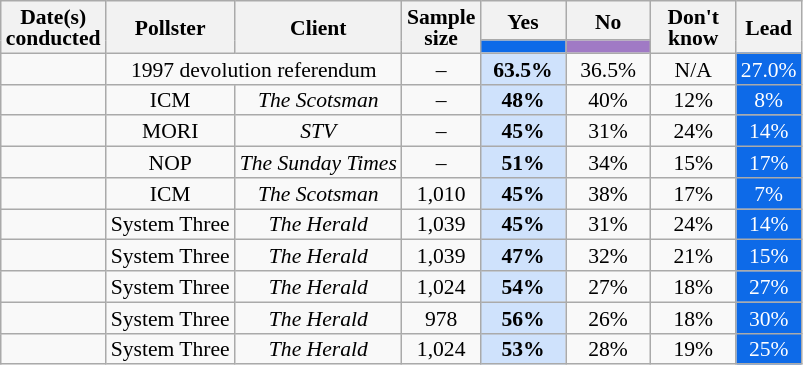<table class="wikitable sortable mw-datatable" style="text-align:center;font-size:90%;line-height:14px;">
<tr>
<th rowspan="2">Date(s)<br>conducted</th>
<th rowspan="2">Pollster</th>
<th rowspan="2">Client</th>
<th rowspan="2">Sample<br>size</th>
<th class="unsortable" style="width:50px;">Yes</th>
<th class="unsortable" style="width:50px;">No</th>
<th rowspan="2" style="width:50px;">Don't<br>know</th>
<th rowspan="2">Lead</th>
</tr>
<tr>
<th data-sort-type="number" style="background:#0D6AE8;"></th>
<th data-sort-type="number" style="background:#A07AC5;"></th>
</tr>
<tr>
<td></td>
<td colspan="2">1997 devolution referendum</td>
<td>–</td>
<td style="background:#CFE2FC;"><strong>63.5%</strong></td>
<td>36.5%</td>
<td>N/A</td>
<td style="background:#0D6AE8;color:#FFFFFF;">27.0%</td>
</tr>
<tr>
<td></td>
<td>ICM</td>
<td><em>The Scotsman</em></td>
<td>–</td>
<td style="background:#CFE2FC;"><strong>48%</strong></td>
<td>40%</td>
<td>12%</td>
<td style="background:#0D6AE8;color:#FFFFFF;">8%</td>
</tr>
<tr>
<td></td>
<td>MORI</td>
<td><em>STV</em></td>
<td>–</td>
<td style="background:#CFE2FC;"><strong>45%</strong></td>
<td>31%</td>
<td>24%</td>
<td style="background:#0D6AE8;color:#FFFFFF;">14%</td>
</tr>
<tr>
<td></td>
<td>NOP</td>
<td><em>The Sunday Times</em></td>
<td>–</td>
<td style="background:#CFE2FC;"><strong>51%</strong></td>
<td>34%</td>
<td>15%</td>
<td style="background:#0D6AE8;color:#FFFFFF;">17%</td>
</tr>
<tr>
<td></td>
<td>ICM</td>
<td><em>The Scotsman</em></td>
<td>1,010</td>
<td style="background:#CFE2FC;"><strong>45%</strong></td>
<td>38%</td>
<td>17%</td>
<td style="background:#0D6AE8;color:#FFFFFF;">7%</td>
</tr>
<tr>
<td></td>
<td>System Three</td>
<td><em>The Herald</em></td>
<td>1,039</td>
<td style="background:#CFE2FC;"><strong>45%</strong></td>
<td>31%</td>
<td>24%</td>
<td style="background:#0D6AE8;color:#FFFFFF;">14%</td>
</tr>
<tr>
<td></td>
<td>System Three</td>
<td><em>The Herald</em></td>
<td>1,039</td>
<td style="background:#CFE2FC;"><strong>47%</strong></td>
<td>32%</td>
<td>21%</td>
<td style="background:#0D6AE8;color:#FFFFFF;">15%</td>
</tr>
<tr>
<td></td>
<td>System Three</td>
<td><em>The Herald</em></td>
<td>1,024</td>
<td style="background:#CFE2FC;"><strong>54%</strong></td>
<td>27%</td>
<td>18%</td>
<td style="background:#0D6AE8;color:#FFFFFF;">27%</td>
</tr>
<tr>
<td></td>
<td>System Three</td>
<td><em>The Herald</em></td>
<td>978</td>
<td style="background:#CFE2FC;"><strong>56%</strong></td>
<td>26%</td>
<td>18%</td>
<td style="background:#0D6AE8;color:#FFFFFF;">30%</td>
</tr>
<tr>
<td></td>
<td>System Three</td>
<td><em>The Herald</em></td>
<td>1,024</td>
<td style="background:#CFE2FC;"><strong>53%</strong></td>
<td>28%</td>
<td>19%</td>
<td style="background:#0D6AE8;color:#FFFFFF;">25%</td>
</tr>
</table>
